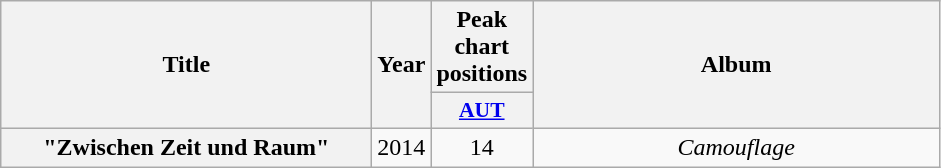<table class="wikitable plainrowheaders" style="text-align:center;">
<tr>
<th scope="col" rowspan="2" style="width:15em;">Title</th>
<th scope="col" rowspan="2" style="width:1em;">Year</th>
<th scope="col">Peak chart positions</th>
<th scope="col" rowspan="2" style="width:16.5em;">Album</th>
</tr>
<tr>
<th scope="col" style="width:2.5em;font-size:90%"><a href='#'>AUT</a><br></th>
</tr>
<tr>
<th scope="row">"Zwischen Zeit und Raum"<br></th>
<td>2014</td>
<td>14</td>
<td><em>Camouflage</em></td>
</tr>
</table>
